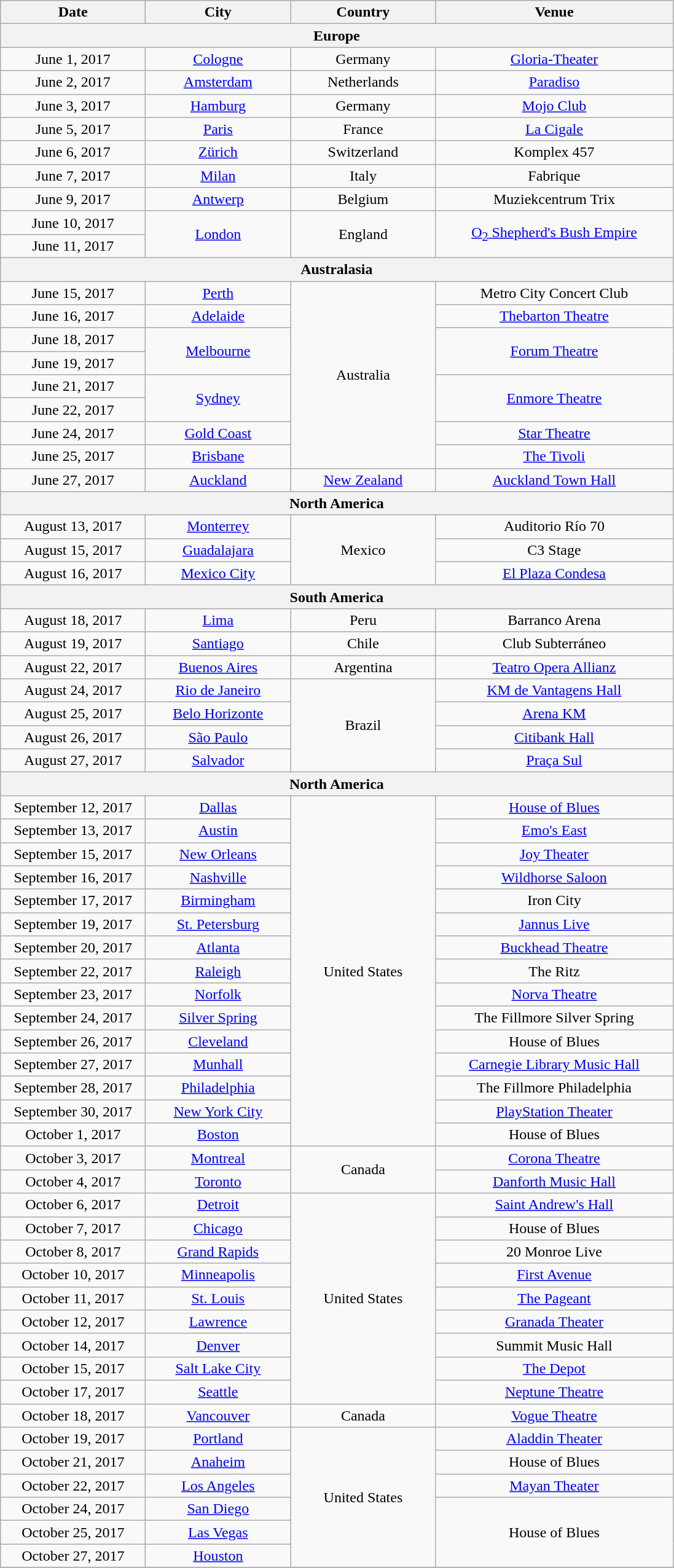<table class="wikitable" style="text-align:center;">
<tr>
<th style="width:150px;">Date</th>
<th style="width:150px;">City</th>
<th style="width:150px;">Country</th>
<th style="width:250px;">Venue</th>
</tr>
<tr>
<th colspan="4">Europe</th>
</tr>
<tr>
<td>June 1, 2017</td>
<td><a href='#'>Cologne</a></td>
<td>Germany</td>
<td><a href='#'>Gloria-Theater</a></td>
</tr>
<tr>
<td>June 2, 2017</td>
<td><a href='#'>Amsterdam</a></td>
<td>Netherlands</td>
<td><a href='#'>Paradiso</a></td>
</tr>
<tr>
<td>June 3, 2017</td>
<td><a href='#'>Hamburg</a></td>
<td>Germany</td>
<td><a href='#'>Mojo Club</a></td>
</tr>
<tr>
<td>June 5, 2017</td>
<td><a href='#'>Paris</a></td>
<td>France</td>
<td><a href='#'>La Cigale</a></td>
</tr>
<tr>
<td>June 6, 2017</td>
<td><a href='#'>Zürich</a></td>
<td>Switzerland</td>
<td>Komplex 457</td>
</tr>
<tr>
<td>June 7, 2017</td>
<td><a href='#'>Milan</a></td>
<td>Italy</td>
<td>Fabrique</td>
</tr>
<tr>
<td>June 9, 2017</td>
<td><a href='#'>Antwerp</a></td>
<td>Belgium</td>
<td>Muziekcentrum Trix</td>
</tr>
<tr>
<td>June 10, 2017</td>
<td rowspan="2"><a href='#'>London</a></td>
<td rowspan="2">England</td>
<td rowspan="2"><a href='#'>O<sub>2</sub> Shepherd's Bush Empire</a></td>
</tr>
<tr>
<td>June 11, 2017</td>
</tr>
<tr>
<th colspan="4">Australasia</th>
</tr>
<tr>
<td>June 15, 2017</td>
<td><a href='#'>Perth</a></td>
<td rowspan="8">Australia</td>
<td>Metro City Concert Club</td>
</tr>
<tr>
<td>June 16, 2017</td>
<td><a href='#'>Adelaide</a></td>
<td><a href='#'>Thebarton Theatre</a></td>
</tr>
<tr>
<td>June 18, 2017</td>
<td rowspan="2"><a href='#'>Melbourne</a></td>
<td rowspan="2"><a href='#'>Forum Theatre</a></td>
</tr>
<tr>
<td>June 19, 2017</td>
</tr>
<tr>
<td>June 21, 2017</td>
<td rowspan="2"><a href='#'>Sydney</a></td>
<td rowspan="2"><a href='#'>Enmore Theatre</a></td>
</tr>
<tr>
<td>June 22, 2017</td>
</tr>
<tr>
<td>June 24, 2017</td>
<td><a href='#'>Gold Coast</a></td>
<td><a href='#'>Star Theatre</a></td>
</tr>
<tr>
<td>June 25, 2017</td>
<td><a href='#'>Brisbane</a></td>
<td><a href='#'>The Tivoli</a></td>
</tr>
<tr>
<td>June 27, 2017</td>
<td><a href='#'>Auckland</a></td>
<td><a href='#'>New Zealand</a></td>
<td><a href='#'>Auckland Town Hall</a></td>
</tr>
<tr>
<th colspan="4">North America</th>
</tr>
<tr>
<td>August 13, 2017</td>
<td><a href='#'>Monterrey</a></td>
<td rowspan="3">Mexico</td>
<td>Auditorio Río 70</td>
</tr>
<tr>
<td>August 15, 2017</td>
<td><a href='#'>Guadalajara</a></td>
<td>C3 Stage</td>
</tr>
<tr>
<td>August 16, 2017</td>
<td><a href='#'>Mexico City</a></td>
<td><a href='#'>El Plaza Condesa</a></td>
</tr>
<tr>
<th colspan="4">South America</th>
</tr>
<tr>
<td>August 18, 2017</td>
<td><a href='#'>Lima</a></td>
<td>Peru</td>
<td>Barranco Arena</td>
</tr>
<tr>
<td>August 19, 2017</td>
<td><a href='#'>Santiago</a></td>
<td>Chile</td>
<td>Club Subterráneo</td>
</tr>
<tr>
<td>August 22, 2017</td>
<td><a href='#'>Buenos Aires</a></td>
<td>Argentina</td>
<td><a href='#'>Teatro Opera Allianz</a></td>
</tr>
<tr>
<td>August 24, 2017</td>
<td><a href='#'>Rio de Janeiro</a></td>
<td rowspan="4">Brazil</td>
<td><a href='#'>KM de Vantagens Hall</a></td>
</tr>
<tr>
<td>August 25, 2017</td>
<td><a href='#'>Belo Horizonte</a></td>
<td><a href='#'>Arena KM</a></td>
</tr>
<tr>
<td>August 26, 2017</td>
<td><a href='#'>São Paulo</a></td>
<td><a href='#'>Citibank Hall</a></td>
</tr>
<tr>
<td>August 27, 2017</td>
<td><a href='#'>Salvador</a></td>
<td><a href='#'>Praça Sul</a></td>
</tr>
<tr>
<th colspan="4">North America</th>
</tr>
<tr>
<td>September 12, 2017</td>
<td><a href='#'>Dallas</a></td>
<td rowspan="15">United States</td>
<td><a href='#'>House of Blues</a></td>
</tr>
<tr>
<td>September 13, 2017</td>
<td><a href='#'>Austin</a></td>
<td><a href='#'>Emo's East</a></td>
</tr>
<tr>
<td>September 15, 2017</td>
<td><a href='#'>New Orleans</a></td>
<td><a href='#'>Joy Theater</a></td>
</tr>
<tr>
<td>September 16, 2017</td>
<td><a href='#'>Nashville</a></td>
<td><a href='#'>Wildhorse Saloon</a></td>
</tr>
<tr>
<td>September 17, 2017</td>
<td><a href='#'>Birmingham</a></td>
<td>Iron City</td>
</tr>
<tr>
<td>September 19, 2017</td>
<td><a href='#'>St. Petersburg</a></td>
<td><a href='#'>Jannus Live</a></td>
</tr>
<tr>
<td>September 20, 2017</td>
<td><a href='#'>Atlanta</a></td>
<td><a href='#'>Buckhead Theatre</a></td>
</tr>
<tr>
<td>September 22, 2017</td>
<td><a href='#'>Raleigh</a></td>
<td>The Ritz</td>
</tr>
<tr>
<td>September 23, 2017</td>
<td><a href='#'>Norfolk</a></td>
<td><a href='#'>Norva Theatre</a></td>
</tr>
<tr>
<td>September 24, 2017</td>
<td><a href='#'>Silver Spring</a></td>
<td>The Fillmore Silver Spring</td>
</tr>
<tr>
<td>September 26, 2017</td>
<td><a href='#'>Cleveland</a></td>
<td>House of Blues</td>
</tr>
<tr>
<td>September 27, 2017</td>
<td><a href='#'>Munhall</a></td>
<td><a href='#'>Carnegie Library Music Hall</a></td>
</tr>
<tr>
<td>September 28, 2017</td>
<td><a href='#'>Philadelphia</a></td>
<td>The Fillmore Philadelphia</td>
</tr>
<tr>
<td>September 30, 2017</td>
<td><a href='#'>New York City</a></td>
<td><a href='#'>PlayStation Theater</a></td>
</tr>
<tr>
<td>October 1, 2017</td>
<td><a href='#'>Boston</a></td>
<td>House of Blues</td>
</tr>
<tr>
<td>October 3, 2017</td>
<td><a href='#'>Montreal</a></td>
<td rowspan="2">Canada</td>
<td><a href='#'>Corona Theatre</a></td>
</tr>
<tr>
<td>October 4, 2017</td>
<td><a href='#'>Toronto</a></td>
<td><a href='#'>Danforth Music Hall</a></td>
</tr>
<tr>
<td>October 6, 2017</td>
<td><a href='#'>Detroit</a></td>
<td rowspan="9">United States</td>
<td><a href='#'>Saint Andrew's Hall</a></td>
</tr>
<tr>
<td>October 7, 2017</td>
<td><a href='#'>Chicago</a></td>
<td>House of Blues</td>
</tr>
<tr>
<td>October 8, 2017</td>
<td><a href='#'>Grand Rapids</a></td>
<td>20 Monroe Live</td>
</tr>
<tr>
<td>October 10, 2017</td>
<td><a href='#'>Minneapolis</a></td>
<td><a href='#'>First Avenue</a></td>
</tr>
<tr>
<td>October 11, 2017</td>
<td><a href='#'>St. Louis</a></td>
<td><a href='#'>The Pageant</a></td>
</tr>
<tr>
<td>October 12, 2017</td>
<td><a href='#'>Lawrence</a></td>
<td><a href='#'>Granada Theater</a></td>
</tr>
<tr>
<td>October 14, 2017</td>
<td><a href='#'>Denver</a></td>
<td>Summit Music Hall</td>
</tr>
<tr>
<td>October 15, 2017</td>
<td><a href='#'>Salt Lake City</a></td>
<td><a href='#'>The Depot</a></td>
</tr>
<tr>
<td>October 17, 2017</td>
<td><a href='#'>Seattle</a></td>
<td><a href='#'>Neptune Theatre</a></td>
</tr>
<tr>
<td>October 18, 2017</td>
<td><a href='#'>Vancouver</a></td>
<td>Canada</td>
<td><a href='#'>Vogue Theatre</a></td>
</tr>
<tr>
<td>October 19, 2017</td>
<td><a href='#'>Portland</a></td>
<td rowspan="6">United States</td>
<td><a href='#'>Aladdin Theater</a></td>
</tr>
<tr>
<td>October 21, 2017</td>
<td><a href='#'>Anaheim</a></td>
<td>House of Blues</td>
</tr>
<tr>
<td>October 22, 2017</td>
<td><a href='#'>Los Angeles</a></td>
<td><a href='#'>Mayan Theater</a></td>
</tr>
<tr>
<td>October 24, 2017</td>
<td><a href='#'>San Diego</a></td>
<td rowspan="3">House of Blues</td>
</tr>
<tr>
<td>October 25, 2017</td>
<td><a href='#'>Las Vegas</a></td>
</tr>
<tr>
<td>October 27, 2017</td>
<td><a href='#'>Houston</a></td>
</tr>
<tr>
</tr>
</table>
